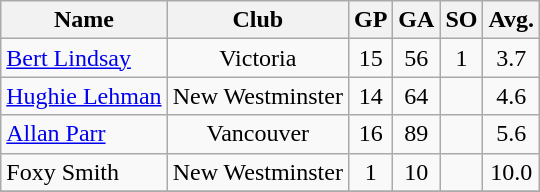<table class="wikitable" style="text-align:center;">
<tr>
<th>Name</th>
<th>Club</th>
<th>GP</th>
<th>GA</th>
<th>SO</th>
<th>Avg.</th>
</tr>
<tr>
<td align="left"><a href='#'>Bert Lindsay</a></td>
<td>Victoria</td>
<td>15</td>
<td>56</td>
<td>1</td>
<td>3.7</td>
</tr>
<tr>
<td align="left"><a href='#'>Hughie Lehman</a></td>
<td>New Westminster</td>
<td>14</td>
<td>64</td>
<td></td>
<td>4.6</td>
</tr>
<tr>
<td align="left"><a href='#'>Allan Parr</a></td>
<td>Vancouver</td>
<td>16</td>
<td>89</td>
<td></td>
<td>5.6</td>
</tr>
<tr>
<td align="left">Foxy Smith</td>
<td>New Westminster</td>
<td>1</td>
<td>10</td>
<td></td>
<td>10.0</td>
</tr>
<tr>
</tr>
</table>
